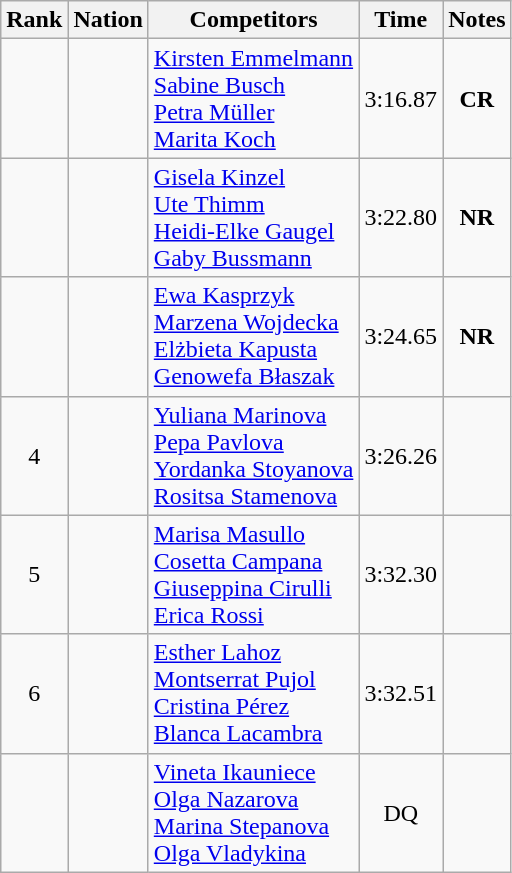<table class="wikitable sortable" style="text-align:center">
<tr>
<th>Rank</th>
<th>Nation</th>
<th>Competitors</th>
<th>Time</th>
<th>Notes</th>
</tr>
<tr>
<td></td>
<td align=left></td>
<td align=left><a href='#'>Kirsten Emmelmann</a><br><a href='#'>Sabine Busch</a><br><a href='#'>Petra Müller</a><br><a href='#'>Marita Koch</a></td>
<td>3:16.87</td>
<td><strong>CR</strong></td>
</tr>
<tr>
<td></td>
<td align=left></td>
<td align=left><a href='#'>Gisela Kinzel</a><br><a href='#'>Ute Thimm</a><br><a href='#'>Heidi-Elke Gaugel</a><br><a href='#'>Gaby Bussmann</a></td>
<td>3:22.80</td>
<td><strong>NR</strong></td>
</tr>
<tr>
<td></td>
<td align=left></td>
<td align=left><a href='#'>Ewa Kasprzyk</a><br><a href='#'>Marzena Wojdecka</a><br><a href='#'>Elżbieta Kapusta</a><br><a href='#'>Genowefa Błaszak</a></td>
<td>3:24.65</td>
<td><strong>NR</strong></td>
</tr>
<tr>
<td>4</td>
<td align=left></td>
<td align=left><a href='#'>Yuliana Marinova</a><br><a href='#'>Pepa Pavlova</a><br><a href='#'>Yordanka Stoyanova</a><br><a href='#'>Rositsa Stamenova</a></td>
<td>3:26.26</td>
<td></td>
</tr>
<tr>
<td>5</td>
<td align=left></td>
<td align=left><a href='#'>Marisa Masullo</a><br><a href='#'>Cosetta Campana</a><br><a href='#'>Giuseppina Cirulli</a><br><a href='#'>Erica Rossi</a></td>
<td>3:32.30</td>
<td></td>
</tr>
<tr>
<td>6</td>
<td align=left></td>
<td align=left><a href='#'>Esther Lahoz</a><br><a href='#'>Montserrat Pujol</a><br><a href='#'>Cristina Pérez</a><br><a href='#'>Blanca Lacambra</a></td>
<td>3:32.51</td>
<td></td>
</tr>
<tr>
<td></td>
<td align=left></td>
<td align=left><a href='#'>Vineta Ikauniece</a><br><a href='#'>Olga Nazarova</a><br><a href='#'>Marina Stepanova</a><br><a href='#'>Olga Vladykina</a></td>
<td>DQ</td>
<td></td>
</tr>
</table>
